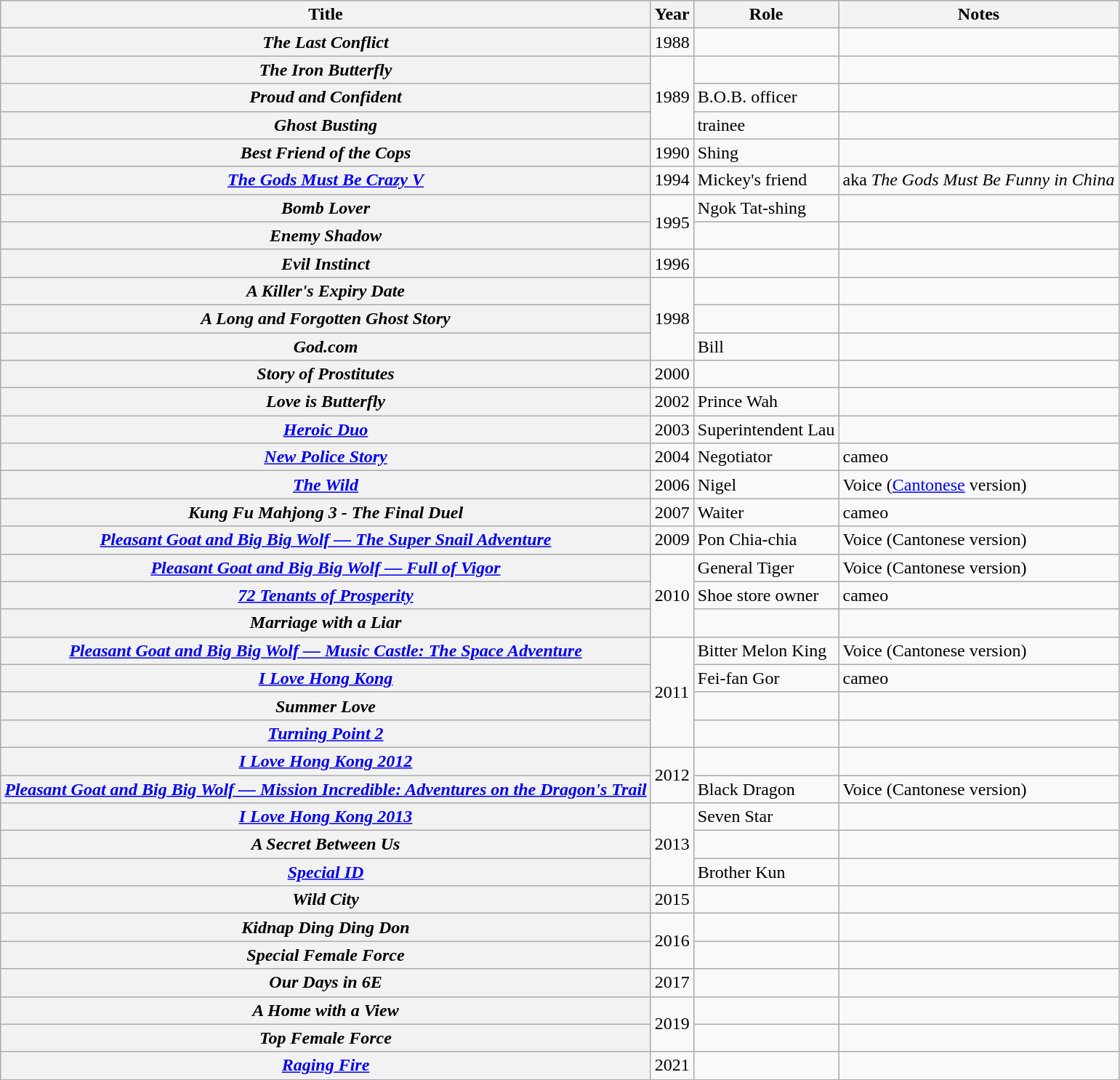<table class="wikitable plainrowheaders sortable">
<tr>
<th scope="col">Title</th>
<th scope="col">Year</th>
<th scope="col">Role</th>
<th scope="col" class="unsortable">Notes</th>
</tr>
<tr>
<th scope="row"><em>The Last Conflict</em></th>
<td>1988</td>
<td></td>
<td></td>
</tr>
<tr>
<th scope="row"><em>The Iron Butterfly</em></th>
<td rowspan="3">1989</td>
<td></td>
<td></td>
</tr>
<tr>
<th scope="row"><em>Proud and Confident</em></th>
<td>B.O.B. officer</td>
<td></td>
</tr>
<tr>
<th scope="row"><em>Ghost Busting</em></th>
<td>trainee</td>
<td></td>
</tr>
<tr>
<th scope="row"><em>Best Friend of the Cops</em></th>
<td>1990</td>
<td>Shing</td>
<td></td>
</tr>
<tr>
<th scope="row"><em><a href='#'>The Gods Must Be Crazy V</a></em></th>
<td>1994</td>
<td>Mickey's friend</td>
<td>aka <em>The Gods Must Be Funny in China</em></td>
</tr>
<tr>
<th scope="row"><em>Bomb Lover</em></th>
<td rowspan="2">1995</td>
<td>Ngok Tat-shing</td>
<td></td>
</tr>
<tr>
<th scope="row"><em>Enemy Shadow</em></th>
<td></td>
<td></td>
</tr>
<tr>
<th scope="row"><em>Evil Instinct</em></th>
<td>1996</td>
<td></td>
<td></td>
</tr>
<tr>
<th scope="row"><em>A Killer's Expiry Date</em></th>
<td rowspan="3">1998</td>
<td></td>
<td></td>
</tr>
<tr>
<th scope="row"><em>A Long and Forgotten Ghost Story</em></th>
<td></td>
<td></td>
</tr>
<tr>
<th scope="row"><em>God.com</em></th>
<td>Bill</td>
<td></td>
</tr>
<tr>
<th scope="row"><em>Story of Prostitutes</em></th>
<td>2000</td>
<td></td>
<td></td>
</tr>
<tr>
<th scope="row"><em>Love is Butterfly</em></th>
<td>2002</td>
<td>Prince Wah</td>
<td></td>
</tr>
<tr>
<th scope="row"><em><a href='#'>Heroic Duo</a></em></th>
<td>2003</td>
<td>Superintendent Lau</td>
<td></td>
</tr>
<tr>
<th scope="row"><em><a href='#'>New Police Story</a></em></th>
<td>2004</td>
<td>Negotiator</td>
<td>cameo</td>
</tr>
<tr>
<th scope="row"><em><a href='#'>The Wild</a></em></th>
<td>2006</td>
<td>Nigel</td>
<td>Voice (<a href='#'>Cantonese</a> version)</td>
</tr>
<tr>
<th scope="row"><em>Kung Fu Mahjong 3 - The Final Duel</em></th>
<td>2007</td>
<td>Waiter</td>
<td>cameo</td>
</tr>
<tr>
<th scope="row"><em><a href='#'>Pleasant Goat and Big Big Wolf — The Super Snail Adventure</a></em></th>
<td>2009</td>
<td>Pon Chia-chia</td>
<td>Voice (Cantonese version)</td>
</tr>
<tr>
<th scope="row"><em><a href='#'>Pleasant Goat and Big Big Wolf — Full of Vigor</a></em></th>
<td rowspan="3">2010</td>
<td>General Tiger</td>
<td>Voice (Cantonese version)</td>
</tr>
<tr>
<th scope="row"><em><a href='#'>72 Tenants of Prosperity</a></em></th>
<td>Shoe store owner</td>
<td>cameo</td>
</tr>
<tr>
<th scope="row"><em>Marriage with a Liar</em></th>
<td></td>
<td></td>
</tr>
<tr>
<th scope="row"><em><a href='#'>Pleasant Goat and Big Big Wolf — Music Castle: The Space Adventure</a></em></th>
<td rowspan="4">2011</td>
<td>Bitter Melon King</td>
<td>Voice (Cantonese version)</td>
</tr>
<tr>
<th scope="row"><em><a href='#'>I Love Hong Kong</a></em></th>
<td>Fei-fan Gor</td>
<td>cameo</td>
</tr>
<tr>
<th scope="row"><em>Summer Love</em></th>
<td></td>
<td></td>
</tr>
<tr>
<th scope="row"><em><a href='#'>Turning Point 2</a></em></th>
<td></td>
<td></td>
</tr>
<tr>
<th scope="row"><em><a href='#'>I Love Hong Kong 2012</a></em></th>
<td rowspan="2">2012</td>
<td></td>
<td></td>
</tr>
<tr>
<th scope="row"><em><a href='#'>Pleasant Goat and Big Big Wolf — Mission Incredible: Adventures on the Dragon's Trail</a></em></th>
<td>Black Dragon</td>
<td>Voice (Cantonese version)</td>
</tr>
<tr>
<th scope="row"><em><a href='#'>I Love Hong Kong 2013</a></em></th>
<td rowspan="3">2013</td>
<td>Seven Star</td>
<td></td>
</tr>
<tr>
<th scope="row"><em>A Secret Between Us</em></th>
<td></td>
<td></td>
</tr>
<tr>
<th scope="row"><em><a href='#'>Special ID</a></em></th>
<td>Brother Kun</td>
<td></td>
</tr>
<tr>
<th scope="row"><em>Wild City</em></th>
<td>2015</td>
<td></td>
<td></td>
</tr>
<tr>
<th scope="row"><em>Kidnap Ding Ding Don</em></th>
<td rowspan="2">2016</td>
<td></td>
<td></td>
</tr>
<tr>
<th scope="row"><em>Special Female Force</em></th>
<td></td>
<td></td>
</tr>
<tr>
<th scope="row"><em>Our Days in 6E</em></th>
<td>2017</td>
<td></td>
<td></td>
</tr>
<tr>
<th scope="row"><em>A Home with a View</em></th>
<td rowspan="2">2019</td>
<td></td>
<td></td>
</tr>
<tr>
<th scope="row"><em>Top Female Force</em></th>
<td></td>
<td></td>
</tr>
<tr>
<th scope="row"><em><a href='#'>Raging Fire</a></em></th>
<td>2021</td>
<td></td>
<td></td>
</tr>
</table>
